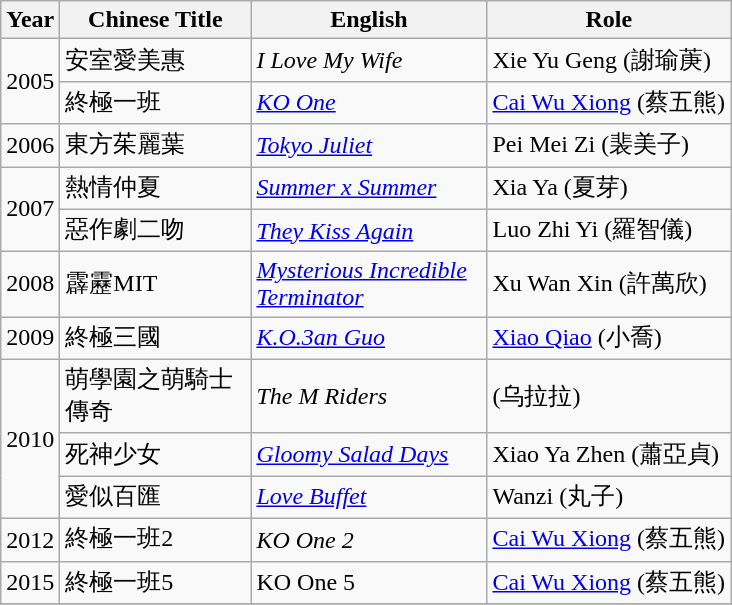<table class="wikitable">
<tr>
<th>Year</th>
<th width="120px">Chinese Title</th>
<th width="150px">English</th>
<th>Role</th>
</tr>
<tr>
<td rowspan="2">2005</td>
<td>安室愛美惠</td>
<td><em>I Love My Wife</em></td>
<td>Xie Yu Geng (謝瑜菮)</td>
</tr>
<tr>
<td>終極一班</td>
<td><em><a href='#'>KO One</a></em></td>
<td><a href='#'>Cai Wu Xiong</a> (蔡五熊)</td>
</tr>
<tr>
<td>2006</td>
<td>東方茱麗葉</td>
<td><em><a href='#'>Tokyo Juliet</a></em></td>
<td>Pei Mei Zi (裴美子)</td>
</tr>
<tr>
<td rowspan="2">2007</td>
<td>熱情仲夏</td>
<td><em><a href='#'>Summer x Summer</a></em></td>
<td>Xia Ya (夏芽)</td>
</tr>
<tr>
<td>惡作劇二吻</td>
<td><em><a href='#'>They Kiss Again</a></em></td>
<td>Luo Zhi Yi (羅智儀)</td>
</tr>
<tr>
<td>2008</td>
<td>霹靂MIT</td>
<td><em><a href='#'>Mysterious Incredible Terminator</a></em></td>
<td>Xu Wan Xin (許萬欣)</td>
</tr>
<tr>
<td>2009</td>
<td>終極三國</td>
<td><em><a href='#'>K.O.3an Guo</a></em></td>
<td><a href='#'>Xiao Qiao</a> (小喬)</td>
</tr>
<tr>
<td rowspan="3">2010</td>
<td>萌學園之萌騎士傳奇</td>
<td><em>The M Riders</em></td>
<td>(乌拉拉)</td>
</tr>
<tr>
<td>死神少女</td>
<td><em><a href='#'>Gloomy Salad Days</a></em></td>
<td>Xiao Ya Zhen (蕭亞貞)</td>
</tr>
<tr>
<td>愛似百匯</td>
<td><em><a href='#'>Love Buffet</a></em></td>
<td>Wanzi (丸子)</td>
</tr>
<tr>
<td>2012</td>
<td>終極一班2</td>
<td><em>KO One 2</em></td>
<td><a href='#'>Cai Wu Xiong</a> (蔡五熊)</td>
</tr>
<tr>
<td>2015</td>
<td>終極一班5</td>
<td>KO One 5</td>
<td><a href='#'>Cai Wu Xiong</a> (蔡五熊)</td>
</tr>
<tr>
</tr>
</table>
